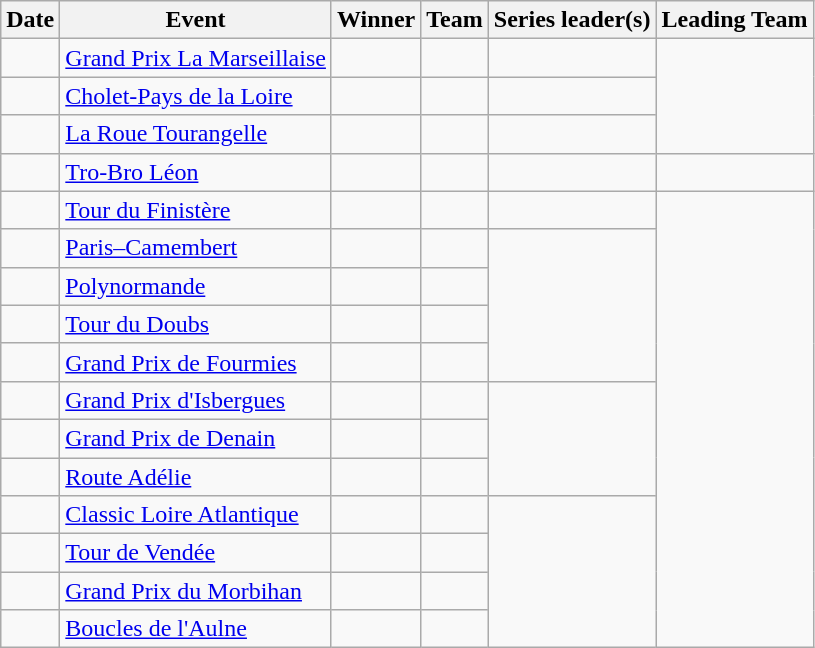<table class="wikitable sortable">
<tr>
<th>Date</th>
<th>Event</th>
<th>Winner</th>
<th>Team</th>
<th class="unsortable">Series leader(s)</th>
<th class="unsortable">Leading Team</th>
</tr>
<tr>
<td></td>
<td><a href='#'>Grand Prix La Marseillaise</a></td>
<td></td>
<td></td>
<td></td>
<td rowspan="3"></td>
</tr>
<tr>
<td></td>
<td><a href='#'>Cholet-Pays de la Loire</a></td>
<td></td>
<td></td>
<td></td>
</tr>
<tr>
<td></td>
<td><a href='#'>La Roue Tourangelle</a></td>
<td></td>
<td></td>
<td></td>
</tr>
<tr>
<td></td>
<td><a href='#'>Tro-Bro Léon</a></td>
<td></td>
<td></td>
<td></td>
<td></td>
</tr>
<tr>
<td></td>
<td><a href='#'>Tour du Finistère</a></td>
<td></td>
<td></td>
<td></td>
<td rowspan="12"></td>
</tr>
<tr>
<td></td>
<td><a href='#'>Paris–Camembert</a></td>
<td></td>
<td></td>
<td rowspan="4"></td>
</tr>
<tr>
<td></td>
<td><a href='#'>Polynormande</a></td>
<td></td>
<td></td>
</tr>
<tr>
<td></td>
<td><a href='#'>Tour du Doubs</a></td>
<td></td>
<td></td>
</tr>
<tr>
<td></td>
<td><a href='#'>Grand Prix de Fourmies</a></td>
<td></td>
<td></td>
</tr>
<tr>
<td></td>
<td><a href='#'>Grand Prix d'Isbergues</a></td>
<td></td>
<td></td>
<td rowspan="3"></td>
</tr>
<tr>
<td></td>
<td><a href='#'>Grand Prix de Denain</a></td>
<td></td>
<td></td>
</tr>
<tr>
<td></td>
<td><a href='#'>Route Adélie</a></td>
<td></td>
<td></td>
</tr>
<tr>
<td></td>
<td><a href='#'>Classic Loire Atlantique</a></td>
<td></td>
<td></td>
<td rowspan="4"></td>
</tr>
<tr>
<td></td>
<td><a href='#'>Tour de Vendée</a></td>
<td></td>
<td></td>
</tr>
<tr>
<td></td>
<td><a href='#'>Grand Prix du Morbihan</a></td>
<td></td>
<td></td>
</tr>
<tr>
<td></td>
<td><a href='#'>Boucles de l'Aulne</a></td>
<td></td>
<td></td>
</tr>
</table>
